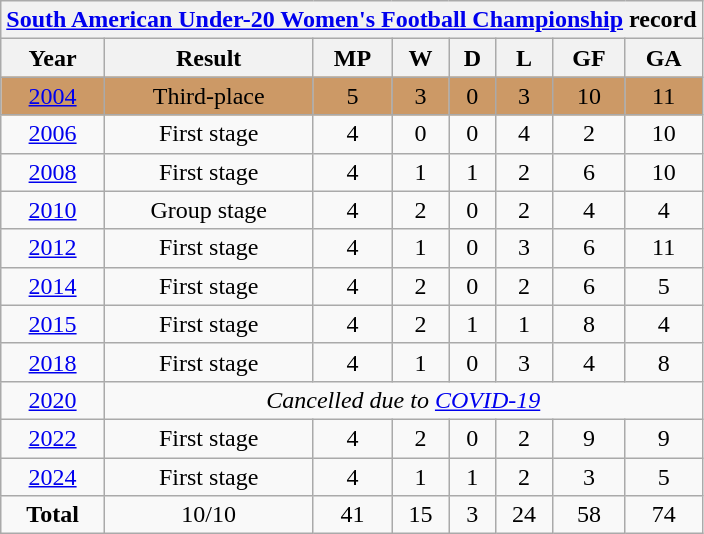<table class="wikitable" style="text-align: center;">
<tr>
<th colspan=20><a href='#'>South American Under-20 Women's  Football  Championship</a> record</th>
</tr>
<tr>
<th>Year</th>
<th>Result</th>
<th>MP</th>
<th>W</th>
<th>D</th>
<th>L</th>
<th>GF</th>
<th>GA</th>
</tr>
<tr bgcolor=#cc9966>
<td> <a href='#'>2004</a></td>
<td>Third-place</td>
<td>5</td>
<td>3</td>
<td>0</td>
<td>3</td>
<td>10</td>
<td>11</td>
</tr>
<tr>
<td> <a href='#'>2006</a></td>
<td>First stage</td>
<td>4</td>
<td>0</td>
<td>0</td>
<td>4</td>
<td>2</td>
<td>10</td>
</tr>
<tr>
<td> <a href='#'>2008</a></td>
<td>First stage</td>
<td>4</td>
<td>1</td>
<td>1</td>
<td>2</td>
<td>6</td>
<td>10</td>
</tr>
<tr>
<td> <a href='#'>2010</a></td>
<td>Group stage</td>
<td>4</td>
<td>2</td>
<td>0</td>
<td>2</td>
<td>4</td>
<td>4</td>
</tr>
<tr>
<td> <a href='#'>2012</a></td>
<td>First stage</td>
<td>4</td>
<td>1</td>
<td>0</td>
<td>3</td>
<td>6</td>
<td>11</td>
</tr>
<tr>
<td> <a href='#'>2014</a></td>
<td>First stage</td>
<td>4</td>
<td>2</td>
<td>0</td>
<td>2</td>
<td>6</td>
<td>5</td>
</tr>
<tr>
<td> <a href='#'>2015</a></td>
<td>First stage</td>
<td>4</td>
<td>2</td>
<td>1</td>
<td>1</td>
<td>8</td>
<td>4</td>
</tr>
<tr>
<td> <a href='#'>2018</a></td>
<td>First stage</td>
<td>4</td>
<td>1</td>
<td>0</td>
<td>3</td>
<td>4</td>
<td>8</td>
</tr>
<tr>
<td> <a href='#'>2020</a></td>
<td colspan=7><em>Cancelled due to <a href='#'>COVID-19</a></em></td>
</tr>
<tr>
<td> <a href='#'>2022</a></td>
<td>First stage</td>
<td>4</td>
<td>2</td>
<td>0</td>
<td>2</td>
<td>9</td>
<td>9</td>
</tr>
<tr>
<td> <a href='#'>2024</a></td>
<td>First stage</td>
<td>4</td>
<td>1</td>
<td>1</td>
<td>2</td>
<td>3</td>
<td>5</td>
</tr>
<tr>
<td><strong>Total</strong></td>
<td>10/10</td>
<td>41</td>
<td>15</td>
<td>3</td>
<td>24</td>
<td>58</td>
<td>74</td>
</tr>
</table>
